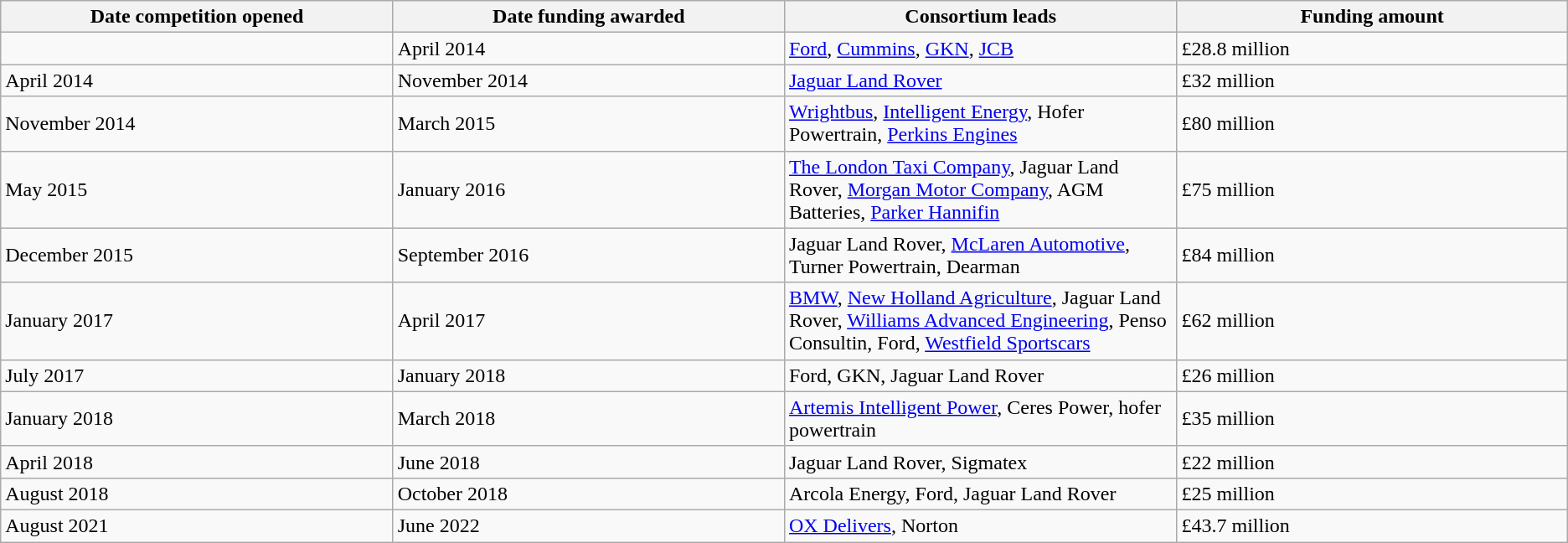<table class="wikitable" style="text-align: left;">
<tr>
<th style="width:20em;">Date competition opened</th>
<th style="width:20em;">Date funding awarded</th>
<th style="width:20em;">Consortium leads</th>
<th style="width:20em;">Funding amount</th>
</tr>
<tr>
<td></td>
<td>April 2014</td>
<td><a href='#'>Ford</a>, <a href='#'>Cummins</a>, <a href='#'>GKN</a>, <a href='#'>JCB</a></td>
<td>£28.8 million</td>
</tr>
<tr>
<td>April 2014</td>
<td>November 2014</td>
<td><a href='#'>Jaguar Land Rover</a></td>
<td>£32 million</td>
</tr>
<tr>
<td>November 2014</td>
<td>March 2015</td>
<td><a href='#'>Wrightbus</a>, <a href='#'>Intelligent Energy</a>, Hofer Powertrain, <a href='#'>Perkins Engines</a></td>
<td>£80 million</td>
</tr>
<tr>
<td>May 2015</td>
<td>January 2016</td>
<td><a href='#'>The London Taxi Company</a>, Jaguar Land Rover, <a href='#'>Morgan Motor Company</a>, AGM Batteries, <a href='#'>Parker Hannifin</a></td>
<td>£75 million</td>
</tr>
<tr>
<td>December 2015</td>
<td>September 2016</td>
<td>Jaguar Land Rover, <a href='#'>McLaren Automotive</a>, Turner Powertrain, Dearman</td>
<td>£84 million</td>
</tr>
<tr>
<td>January 2017</td>
<td>April 2017</td>
<td><a href='#'>BMW</a>, <a href='#'>New Holland Agriculture</a>, Jaguar Land Rover, <a href='#'>Williams Advanced Engineering</a>, Penso Consultin, Ford, <a href='#'>Westfield Sportscars</a></td>
<td>£62 million</td>
</tr>
<tr>
<td>July 2017</td>
<td>January 2018</td>
<td>Ford, GKN, Jaguar Land Rover</td>
<td>£26 million</td>
</tr>
<tr>
<td>January 2018</td>
<td>March 2018</td>
<td><a href='#'>Artemis Intelligent Power</a>, Ceres Power, hofer powertrain</td>
<td>£35 million </td>
</tr>
<tr>
<td>April 2018</td>
<td>June 2018</td>
<td>Jaguar Land Rover, Sigmatex</td>
<td>£22 million </td>
</tr>
<tr>
<td>August 2018</td>
<td>October 2018</td>
<td>Arcola Energy, Ford, Jaguar Land Rover</td>
<td>£25 million </td>
</tr>
<tr>
<td>August 2021</td>
<td>June 2022</td>
<td><a href='#'>OX Delivers</a>, Norton</td>
<td>£43.7 million </td>
</tr>
</table>
